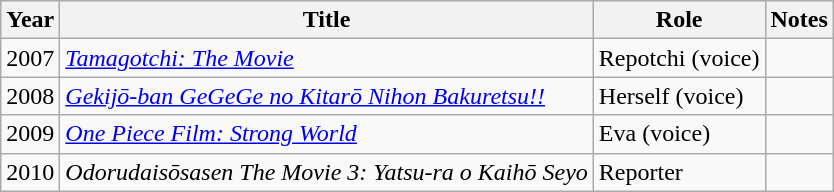<table class="wikitable">
<tr>
<th>Year</th>
<th>Title</th>
<th>Role</th>
<th>Notes</th>
</tr>
<tr>
<td>2007</td>
<td><em><a href='#'>Tamagotchi: The Movie</a></em></td>
<td>Repotchi (voice)</td>
<td></td>
</tr>
<tr>
<td>2008</td>
<td><em><a href='#'>Gekijō-ban GeGeGe no Kitarō Nihon Bakuretsu!!</a></em></td>
<td>Herself (voice)</td>
<td></td>
</tr>
<tr>
<td>2009</td>
<td><em><a href='#'>One Piece Film: Strong World</a></em></td>
<td>Eva (voice)</td>
<td></td>
</tr>
<tr>
<td>2010</td>
<td><em>Odorudaisōsasen The Movie 3: Yatsu-ra o Kaihō Seyo</em></td>
<td>Reporter</td>
<td></td>
</tr>
</table>
